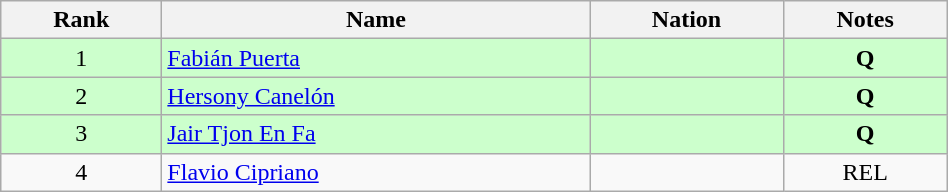<table class="wikitable sortable" style="text-align:center" width=50%>
<tr>
<th>Rank</th>
<th>Name</th>
<th>Nation</th>
<th>Notes</th>
</tr>
<tr bgcolor=ccffcc>
<td>1</td>
<td align=left><a href='#'>Fabián Puerta</a></td>
<td align=left></td>
<td><strong>Q</strong></td>
</tr>
<tr bgcolor=ccffcc>
<td>2</td>
<td align=left><a href='#'>Hersony Canelón</a></td>
<td align=left></td>
<td><strong>Q</strong></td>
</tr>
<tr bgcolor=ccffcc>
<td>3</td>
<td align=left><a href='#'>Jair Tjon En Fa</a></td>
<td align=left></td>
<td><strong>Q</strong></td>
</tr>
<tr>
<td>4</td>
<td align=left><a href='#'>Flavio Cipriano</a></td>
<td align=left></td>
<td>REL</td>
</tr>
</table>
